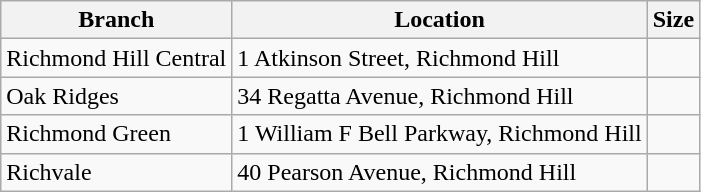<table class="wikitable">
<tr>
<th>Branch</th>
<th>Location</th>
<th>Size</th>
</tr>
<tr>
<td>Richmond Hill Central</td>
<td>1 Atkinson Street, Richmond Hill</td>
<td></td>
</tr>
<tr>
<td>Oak Ridges</td>
<td>34 Regatta Avenue, Richmond Hill</td>
<td></td>
</tr>
<tr>
<td>Richmond Green</td>
<td>1 William F Bell Parkway, Richmond Hill</td>
<td></td>
</tr>
<tr>
<td>Richvale</td>
<td>40 Pearson Avenue, Richmond Hill</td>
<td></td>
</tr>
</table>
